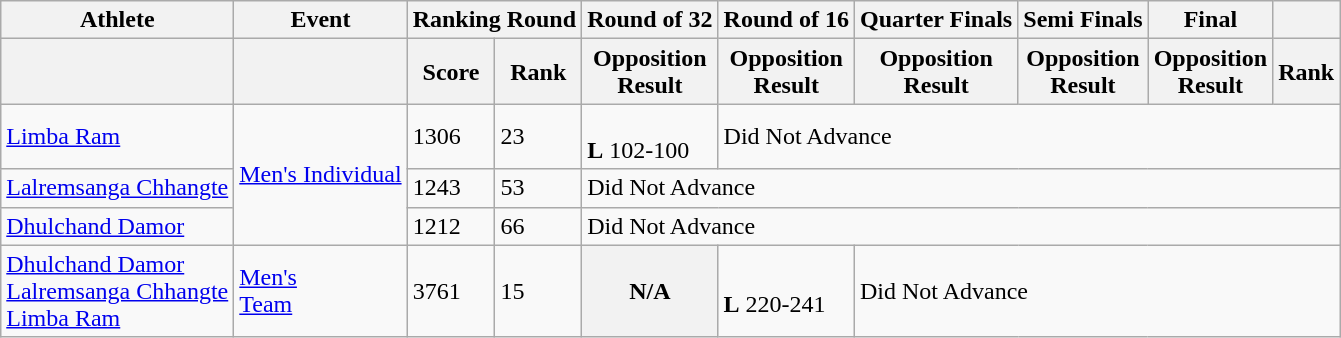<table class="wikitable">
<tr>
<th>Athlete</th>
<th>Event</th>
<th colspan="2">Ranking Round</th>
<th>Round of 32</th>
<th>Round of 16</th>
<th>Quarter Finals</th>
<th>Semi Finals</th>
<th>Final</th>
<th></th>
</tr>
<tr>
<th></th>
<th></th>
<th>Score</th>
<th>Rank</th>
<th>Opposition<br>Result</th>
<th>Opposition<br>Result</th>
<th>Opposition<br>Result</th>
<th>Opposition<br>Result</th>
<th>Opposition<br>Result</th>
<th>Rank</th>
</tr>
<tr>
<td><a href='#'>Limba Ram</a></td>
<td rowspan="3"><a href='#'>Men's Individual</a></td>
<td>1306</td>
<td>23</td>
<td><br><strong>L</strong> 102-100</td>
<td colspan="5">Did Not Advance</td>
</tr>
<tr>
<td><a href='#'>Lalremsanga Chhangte</a></td>
<td>1243</td>
<td>53</td>
<td colspan="6">Did Not Advance</td>
</tr>
<tr>
<td><a href='#'>Dhulchand Damor</a></td>
<td>1212</td>
<td>66</td>
<td colspan="6">Did Not Advance</td>
</tr>
<tr>
<td><a href='#'>Dhulchand Damor</a><br><a href='#'>Lalremsanga Chhangte</a><br><a href='#'>Limba Ram</a></td>
<td><a href='#'>Men's</a><br><a href='#'>Team</a></td>
<td>3761</td>
<td>15</td>
<th>N/A</th>
<td><br><strong>L</strong> 220-241</td>
<td colspan="4">Did Not Advance</td>
</tr>
</table>
